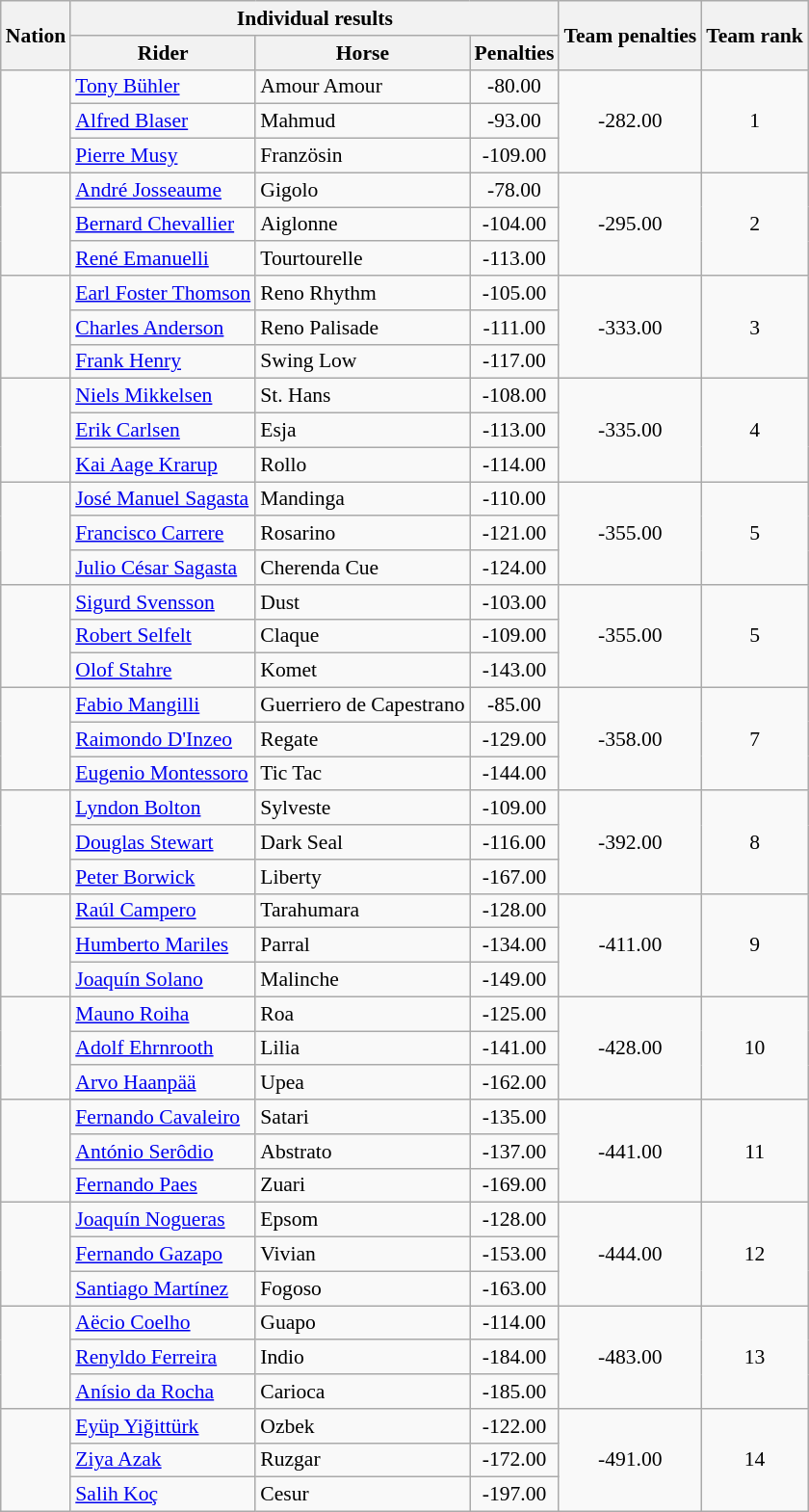<table class=wikitable style="font-size:90%">
<tr>
<th rowspan="2">Nation</th>
<th colspan="3">Individual results</th>
<th rowspan="2">Team penalties</th>
<th rowspan="2">Team rank</th>
</tr>
<tr>
<th>Rider</th>
<th>Horse</th>
<th>Penalties</th>
</tr>
<tr>
<td rowspan="3"></td>
<td><a href='#'>Tony Bühler</a></td>
<td>Amour Amour</td>
<td align=center>-80.00</td>
<td align=center rowspan="3">-282.00</td>
<td align=center rowspan="3">1</td>
</tr>
<tr>
<td><a href='#'>Alfred Blaser</a></td>
<td>Mahmud</td>
<td align=center>-93.00</td>
</tr>
<tr>
<td><a href='#'>Pierre Musy</a></td>
<td>Französin</td>
<td align=center>-109.00</td>
</tr>
<tr>
<td rowspan="3"></td>
<td><a href='#'>André Josseaume</a></td>
<td>Gigolo</td>
<td align=center>-78.00</td>
<td align=center rowspan="3">-295.00</td>
<td align=center rowspan="3">2</td>
</tr>
<tr>
<td><a href='#'>Bernard Chevallier</a></td>
<td>Aiglonne</td>
<td align=center>-104.00</td>
</tr>
<tr>
<td><a href='#'>René Emanuelli</a></td>
<td>Tourtourelle</td>
<td align=center>-113.00</td>
</tr>
<tr>
<td rowspan="3"></td>
<td><a href='#'>Earl Foster Thomson</a></td>
<td>Reno Rhythm</td>
<td align=center>-105.00</td>
<td align=center rowspan="3">-333.00</td>
<td align=center rowspan="3">3</td>
</tr>
<tr>
<td><a href='#'>Charles Anderson</a></td>
<td>Reno Palisade</td>
<td align=center>-111.00</td>
</tr>
<tr>
<td><a href='#'>Frank Henry</a></td>
<td>Swing Low</td>
<td align=center>-117.00</td>
</tr>
<tr>
<td rowspan="3"></td>
<td><a href='#'>Niels Mikkelsen</a></td>
<td>St. Hans</td>
<td align=center>-108.00</td>
<td align=center rowspan="3">-335.00</td>
<td align=center rowspan="3">4</td>
</tr>
<tr>
<td><a href='#'>Erik Carlsen</a></td>
<td>Esja</td>
<td align=center>-113.00</td>
</tr>
<tr>
<td><a href='#'>Kai Aage Krarup</a></td>
<td>Rollo</td>
<td align=center>-114.00</td>
</tr>
<tr>
<td rowspan="3"></td>
<td><a href='#'>José Manuel Sagasta</a></td>
<td>Mandinga</td>
<td align=center>-110.00</td>
<td align=center rowspan="3">-355.00</td>
<td align=center rowspan="3">5</td>
</tr>
<tr>
<td><a href='#'>Francisco Carrere</a></td>
<td>Rosarino</td>
<td align=center>-121.00</td>
</tr>
<tr>
<td><a href='#'>Julio César Sagasta</a></td>
<td>Cherenda Cue</td>
<td align=center>-124.00</td>
</tr>
<tr>
<td rowspan="3"></td>
<td><a href='#'>Sigurd Svensson</a></td>
<td>Dust</td>
<td align=center>-103.00</td>
<td align=center rowspan="3">-355.00</td>
<td align=center rowspan="3">5</td>
</tr>
<tr>
<td><a href='#'>Robert Selfelt</a></td>
<td>Claque</td>
<td align=center>-109.00</td>
</tr>
<tr>
<td><a href='#'>Olof Stahre</a></td>
<td>Komet</td>
<td align=center>-143.00</td>
</tr>
<tr>
<td rowspan="3"></td>
<td><a href='#'>Fabio Mangilli</a></td>
<td>Guerriero de Capestrano</td>
<td align=center>-85.00</td>
<td align=center rowspan="3">-358.00</td>
<td align=center rowspan="3">7</td>
</tr>
<tr>
<td><a href='#'>Raimondo D'Inzeo</a></td>
<td>Regate</td>
<td align=center>-129.00</td>
</tr>
<tr>
<td><a href='#'>Eugenio Montessoro</a></td>
<td>Tic Tac</td>
<td align=center>-144.00</td>
</tr>
<tr>
<td rowspan="3"></td>
<td><a href='#'>Lyndon Bolton</a></td>
<td>Sylveste</td>
<td align=center>-109.00</td>
<td align=center rowspan="3">-392.00</td>
<td align=center rowspan="3">8</td>
</tr>
<tr>
<td><a href='#'>Douglas Stewart</a></td>
<td>Dark Seal</td>
<td align=center>-116.00</td>
</tr>
<tr>
<td><a href='#'>Peter Borwick</a></td>
<td>Liberty</td>
<td align=center>-167.00</td>
</tr>
<tr>
<td rowspan="3"></td>
<td><a href='#'>Raúl Campero</a></td>
<td>Tarahumara</td>
<td align=center>-128.00</td>
<td align=center rowspan="3">-411.00</td>
<td align=center rowspan="3">9</td>
</tr>
<tr>
<td><a href='#'>Humberto Mariles</a></td>
<td>Parral</td>
<td align=center>-134.00</td>
</tr>
<tr>
<td><a href='#'>Joaquín Solano</a></td>
<td>Malinche</td>
<td align=center>-149.00</td>
</tr>
<tr>
<td rowspan="3"></td>
<td><a href='#'>Mauno Roiha</a></td>
<td>Roa</td>
<td align=center>-125.00</td>
<td align=center rowspan="3">-428.00</td>
<td align=center rowspan="3">10</td>
</tr>
<tr>
<td><a href='#'>Adolf Ehrnrooth</a></td>
<td>Lilia</td>
<td align=center>-141.00</td>
</tr>
<tr>
<td><a href='#'>Arvo Haanpää</a></td>
<td>Upea</td>
<td align=center>-162.00</td>
</tr>
<tr>
<td rowspan="3"></td>
<td><a href='#'>Fernando Cavaleiro</a></td>
<td>Satari</td>
<td align=center>-135.00</td>
<td align=center rowspan="3">-441.00</td>
<td align=center rowspan="3">11</td>
</tr>
<tr>
<td><a href='#'>António Serôdio</a></td>
<td>Abstrato</td>
<td align=center>-137.00</td>
</tr>
<tr>
<td><a href='#'>Fernando Paes</a></td>
<td>Zuari</td>
<td align=center>-169.00</td>
</tr>
<tr>
<td rowspan="3"></td>
<td><a href='#'>Joaquín Nogueras</a></td>
<td>Epsom</td>
<td align=center>-128.00</td>
<td align=center rowspan="3">-444.00</td>
<td align=center rowspan="3">12</td>
</tr>
<tr>
<td><a href='#'>Fernando Gazapo</a></td>
<td>Vivian</td>
<td align=center>-153.00</td>
</tr>
<tr>
<td><a href='#'>Santiago Martínez</a></td>
<td>Fogoso</td>
<td align=center>-163.00</td>
</tr>
<tr>
<td rowspan="3"></td>
<td><a href='#'>Aëcio Coelho</a></td>
<td>Guapo</td>
<td align=center>-114.00</td>
<td align=center rowspan="3">-483.00</td>
<td align=center rowspan="3">13</td>
</tr>
<tr>
<td><a href='#'>Renyldo Ferreira</a></td>
<td>Indio</td>
<td align=center>-184.00</td>
</tr>
<tr>
<td><a href='#'>Anísio da Rocha</a></td>
<td>Carioca</td>
<td align=center>-185.00</td>
</tr>
<tr>
<td rowspan="3"></td>
<td><a href='#'>Eyüp Yiğittürk</a></td>
<td>Ozbek</td>
<td align=center>-122.00</td>
<td align=center rowspan="3">-491.00</td>
<td align=center rowspan="3">14</td>
</tr>
<tr>
<td><a href='#'>Ziya Azak</a></td>
<td>Ruzgar</td>
<td align=center>-172.00</td>
</tr>
<tr>
<td><a href='#'>Salih Koç</a></td>
<td>Cesur</td>
<td align=center>-197.00</td>
</tr>
</table>
